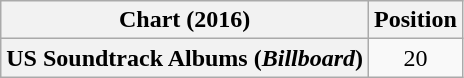<table class="wikitable plainrowheaders" style="text-align:center">
<tr>
<th scope="col">Chart (2016)</th>
<th scope="col">Position</th>
</tr>
<tr>
<th scope="row">US Soundtrack Albums (<em>Billboard</em>)</th>
<td>20</td>
</tr>
</table>
